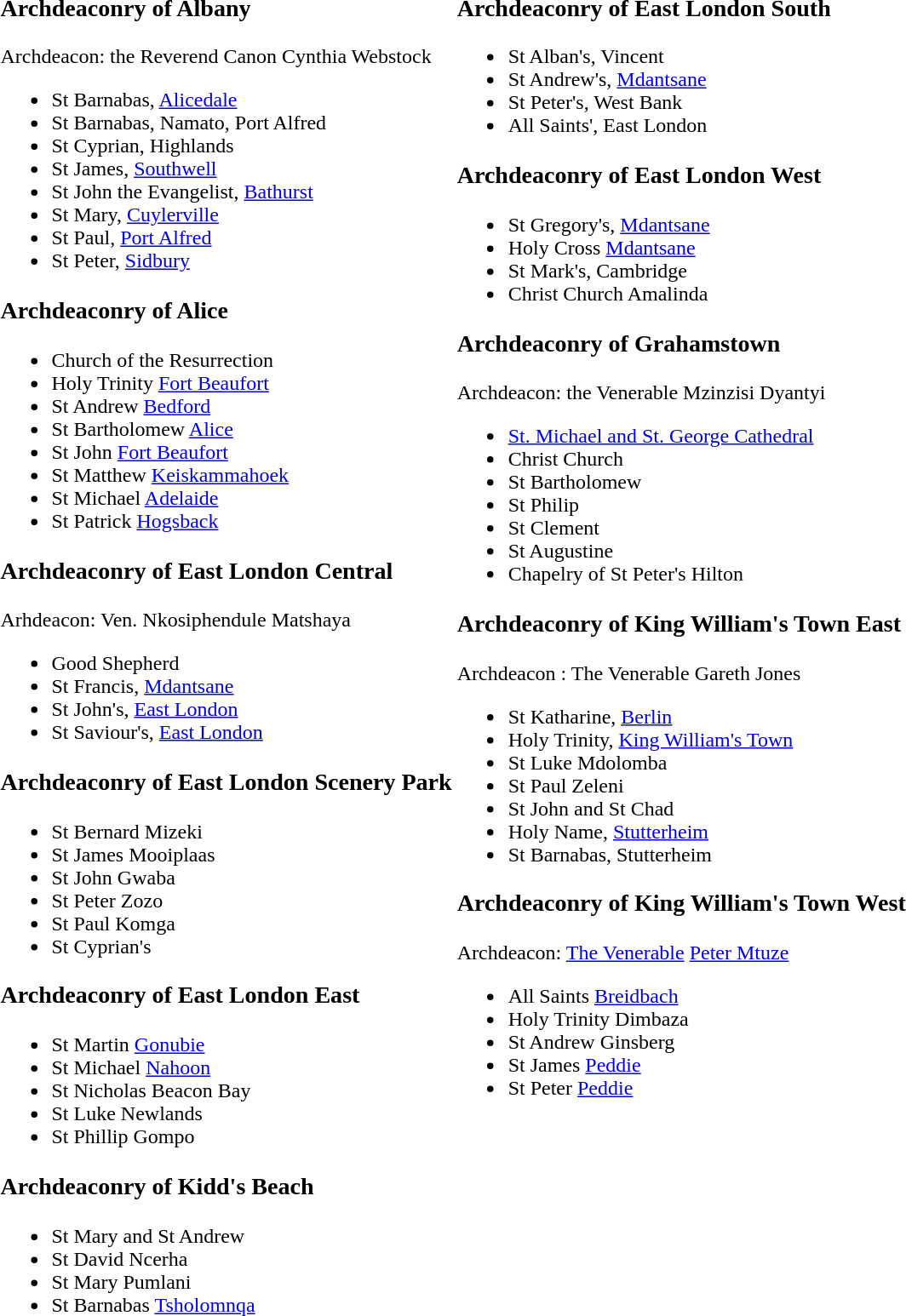<table>
<tr>
<td valign="top"><br><h3>Archdeaconry of Albany</h3>Archdeacon: the Reverend Canon Cynthia Webstock<ul><li>St Barnabas, <a href='#'>Alicedale</a></li><li>St Barnabas, Namato, Port Alfred </li><li>St Cyprian, Highlands </li><li>St James, <a href='#'>Southwell</a> </li><li>St John the Evangelist, <a href='#'>Bathurst</a> </li><li>St Mary, <a href='#'>Cuylerville</a></li><li>St Paul, <a href='#'>Port Alfred</a> </li><li>St Peter, <a href='#'>Sidbury</a> </li></ul><h3>Archdeaconry of Alice</h3><ul><li>Church of the Resurrection</li><li>Holy Trinity <a href='#'>Fort Beaufort</a></li><li>St Andrew <a href='#'>Bedford</a></li><li>St Bartholomew <a href='#'>Alice</a> </li><li>St John <a href='#'>Fort Beaufort</a></li><li>St Matthew <a href='#'>Keiskammahoek</a></li><li>St Michael <a href='#'>Adelaide</a></li><li>St Patrick <a href='#'>Hogsback</a> </li></ul><h3>Archdeaconry of East London Central</h3>Arhdeacon: Ven. Nkosiphendule Matshaya<ul><li>Good Shepherd</li><li>St Francis, <a href='#'>Mdantsane</a></li><li>St John's, <a href='#'>East London</a></li><li>St Saviour's, <a href='#'>East London</a> </li></ul><h3>Archdeaconry of East London Scenery Park</h3><ul><li>St Bernard Mizeki</li><li>St James Mooiplaas</li><li>St John Gwaba</li><li>St Peter Zozo</li><li>St Paul Komga</li><li>St Cyprian's</li></ul><h3>Archdeaconry of East London East</h3><ul><li>St Martin <a href='#'>Gonubie</a> </li><li>St Michael <a href='#'>Nahoon</a></li><li>St Nicholas Beacon Bay</li><li>St Luke Newlands</li><li>St Phillip Gompo</li></ul><h3>Archdeaconry of Kidd's Beach</h3><ul><li>St Mary and St Andrew</li><li>St David Ncerha</li><li>St Mary Pumlani</li><li>St Barnabas <a href='#'>Tsholomnqa</a></li></ul></td>
<td valign="top"><br><h3>Archdeaconry of East London South</h3><ul><li>St Alban's, Vincent </li><li>St Andrew's, <a href='#'>Mdantsane</a></li><li>St Peter's, West Bank</li><li>All Saints', East London</li></ul><h3>Archdeaconry of East London West</h3><ul><li>St Gregory's, <a href='#'>Mdantsane</a></li><li>Holy Cross <a href='#'>Mdantsane</a></li><li>St Mark's, Cambridge </li><li>Christ Church Amalinda</li></ul><h3>Archdeaconry of Grahamstown</h3>Archdeacon: the Venerable Mzinzisi Dyantyi<ul><li><a href='#'>St. Michael and St. George Cathedral</a> </li><li>Christ Church </li><li>St Bartholomew </li><li>St Philip </li><li>St Clement </li><li>St Augustine </li><li>Chapelry of St Peter's Hilton </li></ul><h3>Archdeaconry of King William's Town East</h3>Archdeacon : The Venerable Gareth Jones<ul><li>St Katharine, <a href='#'>Berlin</a></li><li>Holy Trinity, <a href='#'>King William's Town</a> </li><li>St Luke Mdolomba</li><li>St Paul Zeleni</li><li>St John and St Chad</li><li>Holy Name, <a href='#'>Stutterheim</a></li><li>St Barnabas, Stutterheim </li></ul><h3>Archdeaconry of King William's Town West</h3>Archdeacon: <a href='#'>The Venerable</a> <a href='#'>Peter Mtuze</a><ul><li>All Saints <a href='#'>Breidbach</a></li><li>Holy Trinity Dimbaza</li><li>St Andrew Ginsberg</li><li>St James <a href='#'>Peddie</a></li><li>St Peter <a href='#'>Peddie</a></li></ul></td>
</tr>
</table>
